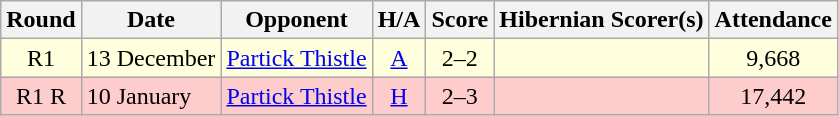<table class="wikitable" style="text-align:center">
<tr>
<th>Round</th>
<th>Date</th>
<th>Opponent</th>
<th>H/A</th>
<th>Score</th>
<th>Hibernian Scorer(s)</th>
<th>Attendance</th>
</tr>
<tr bgcolor=#FFFFDD>
<td>R1</td>
<td align=left>13 December</td>
<td align=left><a href='#'>Partick Thistle</a></td>
<td><a href='#'>A</a></td>
<td>2–2</td>
<td align=left></td>
<td>9,668</td>
</tr>
<tr bgcolor=#FFCCCC>
<td>R1 R</td>
<td align=left>10 January</td>
<td align=left><a href='#'>Partick Thistle</a></td>
<td><a href='#'>H</a></td>
<td>2–3</td>
<td align=left></td>
<td>17,442</td>
</tr>
</table>
